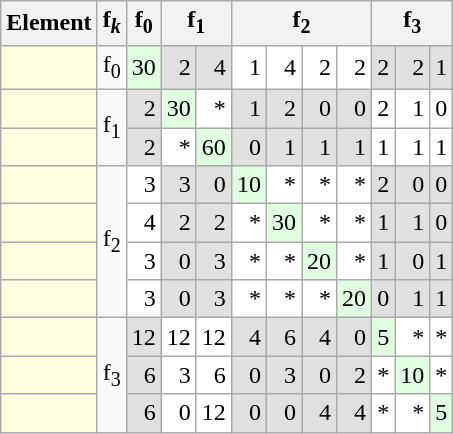<table class=wikitable>
<tr>
<th>Element</th>
<th>f<sub><em>k</em></sub></th>
<th>f<sub>0</sub></th>
<th colspan=2>f<sub>1</sub></th>
<th colspan=4>f<sub>2</sub></th>
<th colspan=3>f<sub>3</sub></th>
</tr>
<tr align=right>
<td align=left bgcolor=#ffffe0></td>
<td rowspan=1>f<sub>0</sub></td>
<td bgcolor=#e0ffe0>30</td>
<td bgcolor=#e0e0e0>2</td>
<td bgcolor=#e0e0e0>4</td>
<td bgcolor=#ffffff>1</td>
<td bgcolor=#ffffff>4</td>
<td bgcolor=#ffffff>2</td>
<td bgcolor=#ffffff>2</td>
<td bgcolor=#e0e0e0>2</td>
<td bgcolor=#e0e0e0>2</td>
<td bgcolor=#e0e0e0>1</td>
</tr>
<tr align=right>
<td align=left bgcolor=#ffffe0></td>
<td rowspan=2>f<sub>1</sub></td>
<td bgcolor=#e0e0e0>2</td>
<td bgcolor=#e0ffe0>30</td>
<td bgcolor=#ffffff>*</td>
<td bgcolor=#e0e0e0>1</td>
<td bgcolor=#e0e0e0>2</td>
<td bgcolor=#e0e0e0>0</td>
<td bgcolor=#e0e0e0>0</td>
<td bgcolor=#ffffff>2</td>
<td bgcolor=#ffffff>1</td>
<td bgcolor=#ffffff>0</td>
</tr>
<tr align=right>
<td align=left bgcolor=#ffffe0></td>
<td bgcolor=#e0e0e0>2</td>
<td bgcolor=#ffffff>*</td>
<td bgcolor=#e0ffe0>60</td>
<td bgcolor=#e0e0e0>0</td>
<td bgcolor=#e0e0e0>1</td>
<td bgcolor=#e0e0e0>1</td>
<td bgcolor=#e0e0e0>1</td>
<td bgcolor=#ffffff>1</td>
<td bgcolor=#ffffff>1</td>
<td bgcolor=#ffffff>1</td>
</tr>
<tr align=right>
<td align=left bgcolor=#ffffe0></td>
<td rowspan=4>f<sub>2</sub></td>
<td bgcolor=#ffffff>3</td>
<td bgcolor=#e0e0e0>3</td>
<td bgcolor=#e0e0e0>0</td>
<td bgcolor=#e0ffe0>10</td>
<td bgcolor=#ffffff>*</td>
<td bgcolor=#ffffff>*</td>
<td bgcolor=#ffffff>*</td>
<td bgcolor=#e0e0e0>2</td>
<td bgcolor=#e0e0e0>0</td>
<td bgcolor=#e0e0e0>0</td>
</tr>
<tr align=right>
<td align=left bgcolor=#ffffe0></td>
<td bgcolor=#ffffff>4</td>
<td bgcolor=#e0e0e0>2</td>
<td bgcolor=#e0e0e0>2</td>
<td bgcolor=#ffffff>*</td>
<td bgcolor=#e0ffe0>30</td>
<td bgcolor=#ffffff>*</td>
<td bgcolor=#ffffff>*</td>
<td bgcolor=#e0e0e0>1</td>
<td bgcolor=#e0e0e0>1</td>
<td bgcolor=#e0e0e0>0</td>
</tr>
<tr align=right>
<td align=left bgcolor=#ffffe0></td>
<td bgcolor=#ffffff>3</td>
<td bgcolor=#e0e0e0>0</td>
<td bgcolor=#e0e0e0>3</td>
<td bgcolor=#ffffff>*</td>
<td bgcolor=#ffffff>*</td>
<td bgcolor=#e0ffe0>20</td>
<td bgcolor=#ffffff>*</td>
<td bgcolor=#e0e0e0>1</td>
<td bgcolor=#e0e0e0>0</td>
<td bgcolor=#e0e0e0>1</td>
</tr>
<tr align=right>
<td align=left bgcolor=#ffffe0></td>
<td bgcolor=#ffffff>3</td>
<td bgcolor=#e0e0e0>0</td>
<td bgcolor=#e0e0e0>3</td>
<td bgcolor=#ffffff>*</td>
<td bgcolor=#ffffff>*</td>
<td bgcolor=#ffffff>*</td>
<td bgcolor=#e0ffe0>20</td>
<td bgcolor=#e0e0e0>0</td>
<td bgcolor=#e0e0e0>1</td>
<td bgcolor=#e0e0e0>1</td>
</tr>
<tr align=right>
<td align=left bgcolor=#ffffe0></td>
<td rowspan=3>f<sub>3</sub></td>
<td bgcolor=#e0e0e0>12</td>
<td bgcolor=#ffffff>12</td>
<td bgcolor=#ffffff>12</td>
<td bgcolor=#e0e0e0>4</td>
<td bgcolor=#e0e0e0>6</td>
<td bgcolor=#e0e0e0>4</td>
<td bgcolor=#e0e0e0>0</td>
<td bgcolor=#e0ffe0>5</td>
<td bgcolor=#ffffff>*</td>
<td bgcolor=#ffffff>*</td>
</tr>
<tr align=right>
<td align=left bgcolor=#ffffe0></td>
<td bgcolor=#e0e0e0>6</td>
<td bgcolor=#ffffff>3</td>
<td bgcolor=#ffffff>6</td>
<td bgcolor=#e0e0e0>0</td>
<td bgcolor=#e0e0e0>3</td>
<td bgcolor=#e0e0e0>0</td>
<td bgcolor=#e0e0e0>2</td>
<td bgcolor=#ffffff>*</td>
<td bgcolor=#e0ffe0>10</td>
<td bgcolor=#ffffff>*</td>
</tr>
<tr align=right>
<td align=left bgcolor=#ffffe0></td>
<td bgcolor=#e0e0e0>6</td>
<td bgcolor=#ffffff>0</td>
<td bgcolor=#ffffff>12</td>
<td bgcolor=#e0e0e0>0</td>
<td bgcolor=#e0e0e0>0</td>
<td bgcolor=#e0e0e0>4</td>
<td bgcolor=#e0e0e0>4</td>
<td bgcolor=#ffffff>*</td>
<td bgcolor=#ffffff>*</td>
<td bgcolor=#e0ffe0>5</td>
</tr>
</table>
